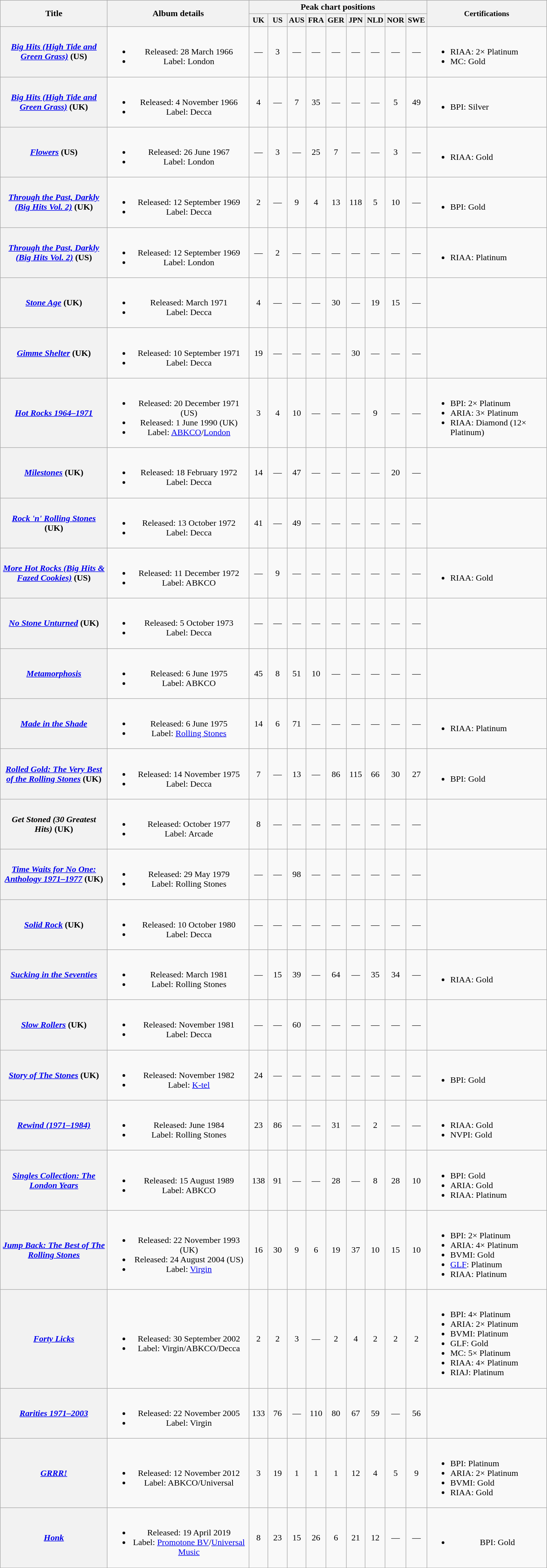<table class="wikitable plainrowheaders" style="text-align:center;" border="1">
<tr>
<th scope="col" rowspan="2" style="width:12em;">Title</th>
<th scope="col" rowspan="2" style="width:16em;">Album details</th>
<th scope="col" colspan="9">Peak chart positions</th>
<th scope="col" rowspan="2" style="width:15em;font-size:90%;">Certifications</th>
</tr>
<tr>
<th scope="col" style="width:2em;font-size:90%;">UK<br></th>
<th scope="col" style="width:2em;font-size:90%;">US<br></th>
<th scope="col" style="width:2em;font-size:90%;">AUS<br></th>
<th scope="col" style="width:2em;font-size:90%;">FRA<br></th>
<th scope="col" style="width:2em;font-size:90%;">GER<br></th>
<th scope="col" style="width:2em;font-size:90%;">JPN<br></th>
<th scope="col" style="width:2em;font-size:90%;">NLD<br></th>
<th scope="col" style="width:2em;font-size:90%;">NOR<br></th>
<th scope="col" style="width:2em;font-size:90%;">SWE<br></th>
</tr>
<tr>
<th scope="row"><em><a href='#'>Big Hits (High Tide and Green Grass)</a></em> (US)</th>
<td><br><ul><li>Released: 28 March 1966</li><li>Label: London</li></ul></td>
<td>—</td>
<td>3</td>
<td>—</td>
<td>—</td>
<td>—</td>
<td>—</td>
<td>—</td>
<td>—</td>
<td>—</td>
<td align="left"><br><ul><li>RIAA: 2× Platinum</li><li>MC: Gold</li></ul></td>
</tr>
<tr>
<th scope="row"><em><a href='#'>Big Hits (High Tide and Green Grass)</a></em> (UK)</th>
<td><br><ul><li>Released: 4 November 1966</li><li>Label: Decca</li></ul></td>
<td>4</td>
<td>—</td>
<td>7</td>
<td>35</td>
<td>—</td>
<td>—</td>
<td>—</td>
<td>5</td>
<td>49</td>
<td align="left"><br><ul><li>BPI: Silver</li></ul></td>
</tr>
<tr>
<th scope="row"><em><a href='#'>Flowers</a></em> (US)</th>
<td><br><ul><li>Released: 26 June 1967</li><li>Label: London</li></ul></td>
<td>—</td>
<td>3</td>
<td>—</td>
<td>25</td>
<td>7</td>
<td>—</td>
<td>—</td>
<td>3</td>
<td>—</td>
<td align="left"><br><ul><li>RIAA: Gold</li></ul></td>
</tr>
<tr>
<th scope="row"><em><a href='#'>Through the Past, Darkly (Big Hits Vol. 2)</a></em> (UK)</th>
<td><br><ul><li>Released: 12 September 1969</li><li>Label: Decca</li></ul></td>
<td>2</td>
<td>—</td>
<td>9</td>
<td>4</td>
<td>13</td>
<td>118</td>
<td>5</td>
<td>10</td>
<td>—</td>
<td align="left"><br><ul><li>BPI: Gold</li></ul></td>
</tr>
<tr>
<th scope="row"><em><a href='#'>Through the Past, Darkly (Big Hits Vol. 2)</a></em> (US)</th>
<td><br><ul><li>Released: 12 September 1969</li><li>Label: London</li></ul></td>
<td>—</td>
<td>2</td>
<td>—</td>
<td>—</td>
<td>—</td>
<td>—</td>
<td>—</td>
<td>—</td>
<td>—</td>
<td align="left"><br><ul><li>RIAA: Platinum</li></ul></td>
</tr>
<tr>
<th scope="row"><em><a href='#'>Stone Age</a></em> (UK)</th>
<td><br><ul><li>Released: March 1971</li><li>Label: Decca</li></ul></td>
<td>4</td>
<td>—</td>
<td>—</td>
<td>—</td>
<td>30</td>
<td>—</td>
<td>19</td>
<td>15</td>
<td>—</td>
<td></td>
</tr>
<tr>
<th scope="row"><em><a href='#'>Gimme Shelter</a></em> (UK)</th>
<td><br><ul><li>Released: 10 September 1971</li><li>Label: Decca</li></ul></td>
<td>19</td>
<td>—</td>
<td>—</td>
<td>—</td>
<td>—</td>
<td>30</td>
<td>—</td>
<td>—</td>
<td>—</td>
<td></td>
</tr>
<tr>
<th scope="row"><em><a href='#'>Hot Rocks 1964–1971</a></em></th>
<td><br><ul><li>Released: 20 December 1971 (US)</li><li>Released: 1 June 1990 (UK)</li><li>Label: <a href='#'>ABKCO</a>/<a href='#'>London</a></li></ul></td>
<td>3</td>
<td>4</td>
<td>10</td>
<td>—</td>
<td>—</td>
<td>—</td>
<td>9</td>
<td>—</td>
<td>—</td>
<td align="left"><br><ul><li>BPI: 2× Platinum</li><li>ARIA: 3× Platinum</li><li>RIAA: Diamond (12× Platinum)</li></ul></td>
</tr>
<tr>
<th scope="row"><em><a href='#'>Milestones</a></em> (UK)</th>
<td><br><ul><li>Released: 18 February 1972</li><li>Label: Decca</li></ul></td>
<td>14</td>
<td>—</td>
<td>47</td>
<td>—</td>
<td>—</td>
<td>—</td>
<td>—</td>
<td>20</td>
<td>—</td>
<td></td>
</tr>
<tr>
<th scope="row"><em><a href='#'>Rock 'n' Rolling Stones</a></em> (UK)</th>
<td><br><ul><li>Released: 13 October 1972</li><li>Label: Decca</li></ul></td>
<td>41</td>
<td>—</td>
<td>49</td>
<td>—</td>
<td>—</td>
<td>—</td>
<td>—</td>
<td>—</td>
<td>—</td>
<td></td>
</tr>
<tr>
<th scope="row"><em><a href='#'>More Hot Rocks (Big Hits & Fazed Cookies)</a></em> (US)</th>
<td><br><ul><li>Released: 11 December 1972</li><li>Label: ABKCO</li></ul></td>
<td>—</td>
<td>9</td>
<td>—</td>
<td>—</td>
<td>—</td>
<td>—</td>
<td>—</td>
<td>—</td>
<td>—</td>
<td align="left"><br><ul><li>RIAA: Gold</li></ul></td>
</tr>
<tr>
<th scope="row"><em><a href='#'>No Stone Unturned</a></em> (UK)</th>
<td><br><ul><li>Released: 5 October 1973</li><li>Label: Decca</li></ul></td>
<td>—</td>
<td>—</td>
<td>—</td>
<td>—</td>
<td>—</td>
<td>—</td>
<td>—</td>
<td>—</td>
<td>—</td>
<td></td>
</tr>
<tr>
<th scope="row"><em><a href='#'>Metamorphosis</a></em></th>
<td><br><ul><li>Released: 6 June 1975</li><li>Label: ABKCO</li></ul></td>
<td>45</td>
<td>8</td>
<td>51</td>
<td>10</td>
<td>—</td>
<td>—</td>
<td>—</td>
<td>—</td>
<td>—</td>
<td></td>
</tr>
<tr>
<th scope="row"><em><a href='#'>Made in the Shade</a></em></th>
<td><br><ul><li>Released: 6 June 1975</li><li>Label: <a href='#'>Rolling Stones</a></li></ul></td>
<td>14</td>
<td>6</td>
<td>71</td>
<td>—</td>
<td>—</td>
<td>—</td>
<td>—</td>
<td>—</td>
<td>—</td>
<td align="left"><br><ul><li>RIAA: Platinum</li></ul></td>
</tr>
<tr>
<th scope="row"><em><a href='#'>Rolled Gold: The Very Best of the Rolling Stones</a></em> (UK)</th>
<td><br><ul><li>Released: 14 November 1975</li><li>Label: Decca</li></ul></td>
<td>7</td>
<td>—</td>
<td>13</td>
<td>—</td>
<td>86</td>
<td>115</td>
<td>66</td>
<td>30</td>
<td>27</td>
<td align="left"><br><ul><li>BPI: Gold</li></ul></td>
</tr>
<tr>
<th scope="row"><em>Get Stoned (30 Greatest Hits)</em> (UK)</th>
<td><br><ul><li>Released: October 1977</li><li>Label: Arcade</li></ul></td>
<td>8</td>
<td>—</td>
<td>—</td>
<td>—</td>
<td>—</td>
<td>—</td>
<td>—</td>
<td>—</td>
<td>—</td>
<td></td>
</tr>
<tr>
<th scope="row"><em><a href='#'>Time Waits for No One: Anthology 1971–1977</a></em> (UK)</th>
<td><br><ul><li>Released: 29 May 1979</li><li>Label: Rolling Stones</li></ul></td>
<td>—</td>
<td>—</td>
<td>98</td>
<td>—</td>
<td>—</td>
<td>—</td>
<td>—</td>
<td>—</td>
<td>—</td>
<td></td>
</tr>
<tr>
<th scope="row"><em><a href='#'>Solid Rock</a></em> (UK)</th>
<td><br><ul><li>Released: 10 October 1980</li><li>Label: Decca</li></ul></td>
<td>—</td>
<td>—</td>
<td>—</td>
<td>—</td>
<td>—</td>
<td>—</td>
<td>—</td>
<td>—</td>
<td>—</td>
<td></td>
</tr>
<tr>
<th scope="row"><em><a href='#'>Sucking in the Seventies</a></em></th>
<td><br><ul><li>Released: March 1981</li><li>Label: Rolling Stones</li></ul></td>
<td>—</td>
<td>15</td>
<td>39</td>
<td>—</td>
<td>64</td>
<td>—</td>
<td>35</td>
<td>34</td>
<td>—</td>
<td align="left"><br><ul><li>RIAA: Gold</li></ul></td>
</tr>
<tr>
<th scope="row"><em><a href='#'>Slow Rollers</a></em> (UK)</th>
<td><br><ul><li>Released: November 1981</li><li>Label: Decca</li></ul></td>
<td>—</td>
<td>—</td>
<td>60</td>
<td>—</td>
<td>—</td>
<td>—</td>
<td>—</td>
<td>—</td>
<td>—</td>
<td></td>
</tr>
<tr>
<th scope="row"><em><a href='#'>Story of The Stones</a></em> (UK)</th>
<td><br><ul><li>Released: November 1982</li><li>Label: <a href='#'>K-tel</a></li></ul></td>
<td>24</td>
<td>—</td>
<td>—</td>
<td>—</td>
<td>—</td>
<td>—</td>
<td>—</td>
<td>—</td>
<td>—</td>
<td align="left"><br><ul><li>BPI: Gold</li></ul></td>
</tr>
<tr>
<th scope="row"><em><a href='#'>Rewind (1971–1984)</a></em></th>
<td><br><ul><li>Released: June 1984</li><li>Label: Rolling Stones</li></ul></td>
<td>23</td>
<td>86</td>
<td>—</td>
<td>—</td>
<td>31</td>
<td>—</td>
<td>2</td>
<td>—</td>
<td>—</td>
<td align="left"><br><ul><li>RIAA: Gold</li><li>NVPI: Gold</li></ul></td>
</tr>
<tr>
<th scope="row"><em><a href='#'>Singles Collection: The London Years</a></em></th>
<td><br><ul><li>Released: 15 August 1989</li><li>Label: ABKCO</li></ul></td>
<td>138</td>
<td>91</td>
<td>—</td>
<td>—</td>
<td>28</td>
<td>—</td>
<td>8</td>
<td>28</td>
<td>10</td>
<td align="left"><br><ul><li>BPI: Gold</li><li>ARIA: Gold</li><li>RIAA: Platinum</li></ul></td>
</tr>
<tr>
<th scope="row"><em><a href='#'>Jump Back: The Best of The Rolling Stones</a></em></th>
<td><br><ul><li>Released: 22 November 1993 (UK)</li><li>Released: 24 August 2004 (US)</li><li>Label: <a href='#'>Virgin</a></li></ul></td>
<td>16</td>
<td>30</td>
<td>9</td>
<td>6</td>
<td>19</td>
<td>37</td>
<td>10</td>
<td>15</td>
<td>10</td>
<td align="left"><br><ul><li>BPI: 2× Platinum</li><li>ARIA: 4× Platinum</li><li>BVMI: Gold</li><li><a href='#'>GLF</a>: Platinum</li><li>RIAA: Platinum</li></ul></td>
</tr>
<tr>
<th scope="row"><em><a href='#'>Forty Licks</a></em></th>
<td><br><ul><li>Released: 30 September 2002</li><li>Label: Virgin/ABKCO/Decca</li></ul></td>
<td>2</td>
<td>2</td>
<td>3</td>
<td>—</td>
<td>2</td>
<td>4</td>
<td>2</td>
<td>2</td>
<td>2</td>
<td align="left"><br><ul><li>BPI: 4× Platinum</li><li>ARIA: 2× Platinum</li><li>BVMI: Platinum</li><li>GLF: Gold</li><li>MC: 5× Platinum</li><li>RIAA: 4× Platinum</li><li>RIAJ: Platinum</li></ul></td>
</tr>
<tr>
<th scope="row"><em><a href='#'>Rarities 1971–2003</a></em></th>
<td><br><ul><li>Released: 22 November 2005</li><li>Label: Virgin</li></ul></td>
<td>133</td>
<td>76</td>
<td>—</td>
<td>110</td>
<td>80</td>
<td>67</td>
<td>59</td>
<td>—</td>
<td>56</td>
<td></td>
</tr>
<tr>
<th scope="row"><em><a href='#'>GRRR!</a></em></th>
<td><br><ul><li>Released: 12 November 2012</li><li>Label: ABKCO/Universal</li></ul></td>
<td>3</td>
<td>19</td>
<td>1</td>
<td>1</td>
<td>1</td>
<td>12</td>
<td>4</td>
<td>5</td>
<td>9</td>
<td align="left"><br><ul><li>BPI: Platinum</li><li>ARIA: 2× Platinum</li><li>BVMI: Gold</li><li>RIAA: Gold</li></ul></td>
</tr>
<tr>
<th scope="row"><em><a href='#'>Honk</a></em></th>
<td><br><ul><li>Released: 19 April 2019</li><li>Label: <a href='#'>Promotone BV</a>/<a href='#'>Universal Music</a></li></ul></td>
<td>8</td>
<td>23</td>
<td>15</td>
<td>26</td>
<td>6</td>
<td>21</td>
<td>12</td>
<td>—</td>
<td>—</td>
<td><br><ul><li>BPI: Gold</li></ul></td>
</tr>
</table>
